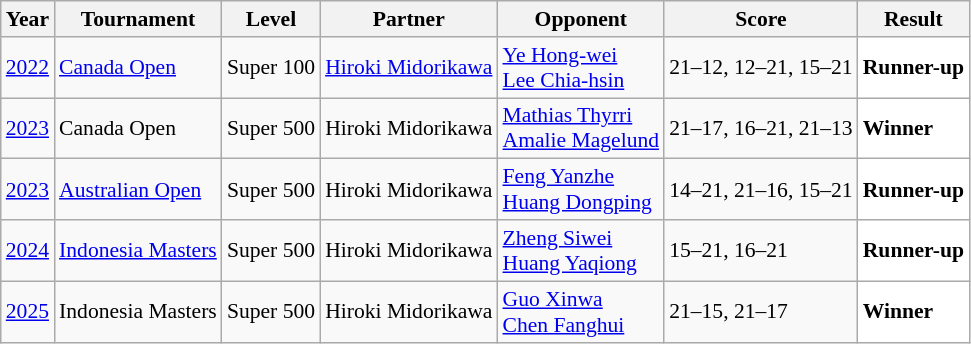<table class="sortable wikitable" style="font-size: 90%;">
<tr>
<th>Year</th>
<th>Tournament</th>
<th>Level</th>
<th>Partner</th>
<th>Opponent</th>
<th>Score</th>
<th>Result</th>
</tr>
<tr>
<td align="center"><a href='#'>2022</a></td>
<td align="left"><a href='#'>Canada Open</a></td>
<td align="left">Super 100</td>
<td align="left"> <a href='#'>Hiroki Midorikawa</a></td>
<td align="left"> <a href='#'>Ye Hong-wei</a><br> <a href='#'>Lee Chia-hsin</a></td>
<td align="left">21–12, 12–21, 15–21</td>
<td style="text-align:left; background:white"> <strong>Runner-up</strong></td>
</tr>
<tr>
<td align="center"><a href='#'>2023</a></td>
<td align="left">Canada Open</td>
<td align="left">Super 500</td>
<td align="left"> Hiroki Midorikawa</td>
<td align="left"> <a href='#'>Mathias Thyrri</a><br>  <a href='#'>Amalie Magelund</a></td>
<td align="left">21–17, 16–21, 21–13</td>
<td style="text-align:left; background:white"> <strong>Winner</strong></td>
</tr>
<tr>
<td align="center"><a href='#'>2023</a></td>
<td align="left"><a href='#'>Australian Open</a></td>
<td align="left">Super 500</td>
<td align="left"> Hiroki Midorikawa</td>
<td align="left"> <a href='#'>Feng Yanzhe</a><br> <a href='#'>Huang Dongping</a></td>
<td align="left">14–21, 21–16, 15–21</td>
<td style="text-align:left; background:white"> <strong>Runner-up</strong></td>
</tr>
<tr>
<td align="center"><a href='#'>2024</a></td>
<td align="left"><a href='#'>Indonesia Masters</a></td>
<td align="left">Super 500</td>
<td align="left"> Hiroki Midorikawa</td>
<td align="left"> <a href='#'>Zheng Siwei</a><br> <a href='#'>Huang Yaqiong</a></td>
<td align="left">15–21, 16–21</td>
<td style="text-align:left; background:white"> <strong>Runner-up</strong></td>
</tr>
<tr>
<td align="center"><a href='#'>2025</a></td>
<td align="left">Indonesia Masters</td>
<td align="left">Super 500</td>
<td align="left"> Hiroki Midorikawa</td>
<td align="left"> <a href='#'>Guo Xinwa</a><br> <a href='#'>Chen Fanghui</a></td>
<td align="left">21–15, 21–17</td>
<td style="text-align:left; background:white"> <strong>Winner</strong></td>
</tr>
</table>
